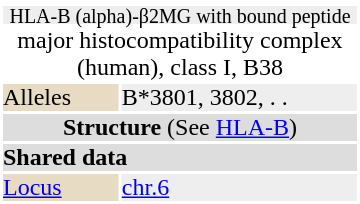<table id="drugInfoBox" style="float: right; clear: right; margin: 0 0 0.5em 1em; background: #ffffff;" class="toccolours" border=0 cellpadding=0 align="right" width="240px">
<tr align="center">
<td colspan="3"></td>
</tr>
<tr style="text-align: center; line-height: 0.75;background:#eeeeee">
<td colspan="3" color="white"><small>HLA-B (alpha)-β2MG with bound peptide</small></td>
</tr>
<tr>
<td align="center" colspan="3"><div>major histocompatibility complex (human), class I, B38</div></td>
</tr>
<tr>
<td bgcolor="#e7dcc3">Alleles</td>
<td colspan = 2  bgcolor="#eeeeee">B*3801, 3802, . .</td>
</tr>
<tr align="center">
<td colspan="3" bgcolor="#dddddd"><strong>Structure</strong> (See <a href='#'>HLA-B</a>)</td>
</tr>
<tr>
<td colspan="2" bgcolor="#dddddd"><strong>Shared data</strong></td>
</tr>
<tr>
<td bgcolor="#e7dcc3"><a href='#'>Locus</a></td>
<td bgcolor="#eeeeee"><a href='#'>chr.6</a> <em></em></td>
</tr>
</table>
